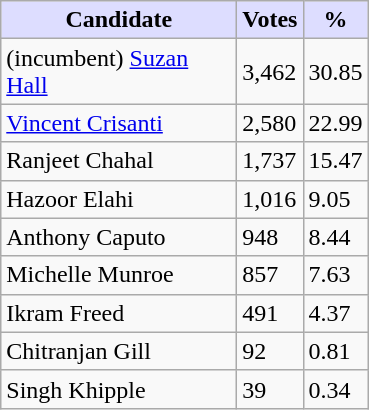<table class="wikitable">
<tr>
<th style="background:#ddf; width:150px;">Candidate</th>
<th style="background:#ddf;">Votes</th>
<th style="background:#ddf;">%</th>
</tr>
<tr>
<td>(incumbent) <a href='#'>Suzan Hall</a></td>
<td>3,462</td>
<td>30.85</td>
</tr>
<tr>
<td><a href='#'>Vincent Crisanti</a></td>
<td>2,580</td>
<td>22.99</td>
</tr>
<tr>
<td>Ranjeet Chahal</td>
<td>1,737</td>
<td>15.47</td>
</tr>
<tr>
<td>Hazoor Elahi</td>
<td>1,016</td>
<td>9.05</td>
</tr>
<tr>
<td>Anthony Caputo</td>
<td>948</td>
<td>8.44</td>
</tr>
<tr>
<td>Michelle Munroe</td>
<td>857</td>
<td>7.63</td>
</tr>
<tr>
<td>Ikram Freed</td>
<td>491</td>
<td>4.37</td>
</tr>
<tr>
<td>Chitranjan Gill</td>
<td>92</td>
<td>0.81</td>
</tr>
<tr>
<td>Singh Khipple</td>
<td>39</td>
<td>0.34</td>
</tr>
</table>
